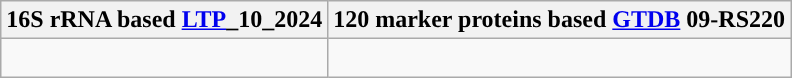<table class="wikitable">
<tr>
<th colspan=1>16S rRNA based <a href='#'>LTP</a>_10_2024</th>
<th colspan=1>120 marker proteins based <a href='#'>GTDB</a> 09-RS220</th>
</tr>
<tr>
<td style="vertical-align:top"><br></td>
<td><br></td>
</tr>
</table>
